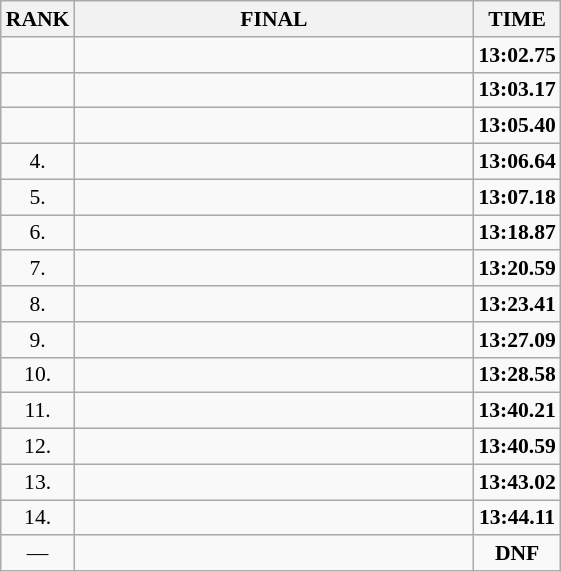<table class="wikitable" style="border-collapse: collapse; font-size: 90%;">
<tr>
<th>RANK</th>
<th align="left" style="width: 18em">FINAL</th>
<th>TIME</th>
</tr>
<tr>
<td align="center"></td>
<td></td>
<td align="center"><strong>13:02.75</strong></td>
</tr>
<tr>
<td align="center"></td>
<td></td>
<td align="center"><strong>13:03.17</strong></td>
</tr>
<tr>
<td align="center"></td>
<td></td>
<td align="center"><strong>13:05.40</strong></td>
</tr>
<tr>
<td align="center">4.</td>
<td></td>
<td align="center"><strong>13:06.64</strong></td>
</tr>
<tr>
<td align="center">5.</td>
<td></td>
<td align="center"><strong>13:07.18</strong></td>
</tr>
<tr>
<td align="center">6.</td>
<td></td>
<td align="center"><strong>13:18.87</strong></td>
</tr>
<tr>
<td align="center">7.</td>
<td></td>
<td align="center"><strong>13:20.59</strong></td>
</tr>
<tr>
<td align="center">8.</td>
<td></td>
<td align="center"><strong>13:23.41</strong></td>
</tr>
<tr>
<td align="center">9.</td>
<td></td>
<td align="center"><strong>13:27.09</strong></td>
</tr>
<tr>
<td align="center">10.</td>
<td></td>
<td align="center"><strong>13:28.58</strong></td>
</tr>
<tr>
<td align="center">11.</td>
<td></td>
<td align="center"><strong>13:40.21</strong></td>
</tr>
<tr>
<td align="center">12.</td>
<td></td>
<td align="center"><strong>13:40.59</strong></td>
</tr>
<tr>
<td align="center">13.</td>
<td></td>
<td align="center"><strong>13:43.02</strong></td>
</tr>
<tr>
<td align="center">14.</td>
<td></td>
<td align="center"><strong>13:44.11</strong></td>
</tr>
<tr>
<td align="center">—</td>
<td></td>
<td align="center"><strong>DNF</strong></td>
</tr>
</table>
